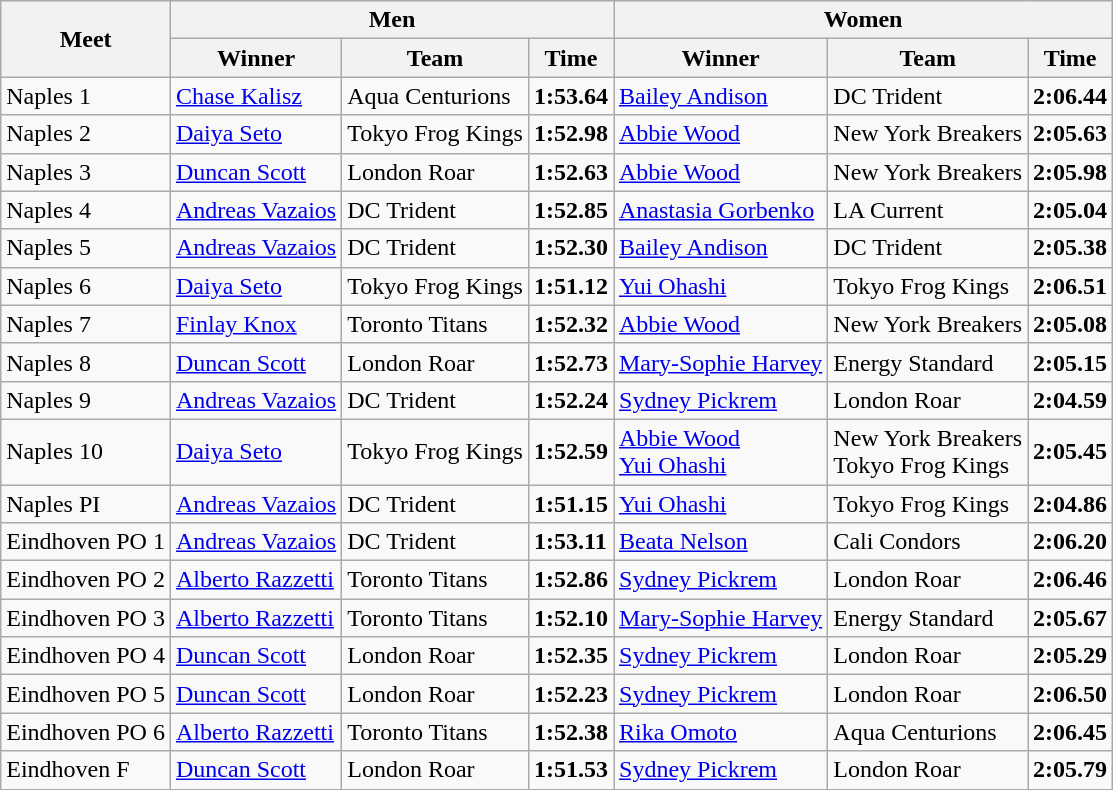<table class="wikitable">
<tr>
<th rowspan="2">Meet</th>
<th colspan="3">Men</th>
<th colspan="3">Women</th>
</tr>
<tr>
<th>Winner</th>
<th>Team</th>
<th>Time</th>
<th>Winner</th>
<th>Team</th>
<th>Time</th>
</tr>
<tr>
<td>Naples 1</td>
<td> <a href='#'>Chase Kalisz</a></td>
<td> Aqua Centurions</td>
<td><strong>1:53.64 </strong></td>
<td> <a href='#'>Bailey Andison</a></td>
<td> DC Trident</td>
<td><strong> 2:06.44 </strong></td>
</tr>
<tr>
<td>Naples 2</td>
<td> <a href='#'>Daiya Seto</a></td>
<td> Tokyo Frog Kings</td>
<td><strong>1:52.98 </strong></td>
<td> <a href='#'>Abbie Wood</a></td>
<td> New York Breakers</td>
<td><strong> 2:05.63 </strong></td>
</tr>
<tr>
<td>Naples 3</td>
<td> <a href='#'>Duncan Scott</a></td>
<td> London Roar</td>
<td><strong>1:52.63 </strong></td>
<td> <a href='#'>Abbie Wood</a></td>
<td> New York Breakers</td>
<td><strong> 2:05.98 </strong></td>
</tr>
<tr>
<td>Naples 4</td>
<td> <a href='#'>Andreas Vazaios</a></td>
<td> DC Trident</td>
<td><strong>1:52.85 </strong></td>
<td> <a href='#'>Anastasia Gorbenko</a></td>
<td> LA Current</td>
<td><strong> 2:05.04  </strong></td>
</tr>
<tr>
<td>Naples 5</td>
<td> <a href='#'>Andreas Vazaios</a></td>
<td> DC Trident</td>
<td><strong>1:52.30 </strong></td>
<td> <a href='#'>Bailey Andison</a></td>
<td> DC Trident</td>
<td><strong> 2:05.38 </strong></td>
</tr>
<tr>
<td>Naples 6</td>
<td> <a href='#'>Daiya Seto</a></td>
<td> Tokyo Frog Kings</td>
<td><strong>1:51.12 </strong></td>
<td> <a href='#'>Yui Ohashi</a></td>
<td> Tokyo Frog Kings</td>
<td><strong> 2:06.51 </strong></td>
</tr>
<tr>
<td>Naples 7</td>
<td> <a href='#'>Finlay Knox</a></td>
<td> Toronto Titans</td>
<td><strong>1:52.32 </strong></td>
<td> <a href='#'>Abbie Wood</a></td>
<td> New York Breakers</td>
<td><strong> 2:05.08 </strong></td>
</tr>
<tr>
<td>Naples 8</td>
<td> <a href='#'>Duncan Scott</a></td>
<td> London Roar</td>
<td><strong> 1:52.73 </strong></td>
<td> <a href='#'>Mary-Sophie Harvey</a></td>
<td> Energy Standard</td>
<td><strong>2:05.15</strong></td>
</tr>
<tr>
<td>Naples 9</td>
<td> <a href='#'>Andreas Vazaios</a></td>
<td> DC Trident</td>
<td><strong> 1:52.24 </strong></td>
<td> <a href='#'>Sydney Pickrem</a></td>
<td> London Roar</td>
<td><strong>2:04.59</strong></td>
</tr>
<tr>
<td>Naples 10</td>
<td> <a href='#'>Daiya Seto</a></td>
<td> Tokyo Frog Kings</td>
<td><strong>1:52.59 </strong></td>
<td> <a href='#'>Abbie Wood</a> <br>  <a href='#'>Yui Ohashi</a></td>
<td> New York Breakers <br>  Tokyo Frog Kings</td>
<td><strong> 2:05.45 </strong></td>
</tr>
<tr>
<td>Naples PI</td>
<td> <a href='#'>Andreas Vazaios</a></td>
<td> DC Trident</td>
<td><strong>1:51.15 </strong></td>
<td> <a href='#'>Yui Ohashi</a></td>
<td> Tokyo Frog Kings</td>
<td><strong> 2:04.86 </strong></td>
</tr>
<tr>
<td>Eindhoven PO 1</td>
<td> <a href='#'>Andreas Vazaios</a></td>
<td> DC Trident</td>
<td><strong>1:53.11 </strong></td>
<td> <a href='#'>Beata Nelson</a></td>
<td> Cali Condors</td>
<td><strong> 2:06.20  </strong></td>
</tr>
<tr>
<td>Eindhoven PO 2</td>
<td> <a href='#'>Alberto Razzetti</a></td>
<td> Toronto Titans</td>
<td><strong>1:52.86 </strong></td>
<td> <a href='#'>Sydney Pickrem</a></td>
<td> London Roar</td>
<td><strong> 2:06.46 </strong></td>
</tr>
<tr>
<td>Eindhoven PO 3</td>
<td> <a href='#'>Alberto Razzetti</a></td>
<td> Toronto Titans</td>
<td><strong>1:52.10 </strong></td>
<td> <a href='#'>Mary-Sophie Harvey</a></td>
<td> Energy Standard</td>
<td><strong> 2:05.67 </strong></td>
</tr>
<tr>
<td>Eindhoven PO 4</td>
<td> <a href='#'>Duncan Scott</a></td>
<td> London Roar</td>
<td><strong>1:52.35 </strong></td>
<td> <a href='#'>Sydney Pickrem</a></td>
<td> London Roar</td>
<td><strong> 2:05.29 </strong></td>
</tr>
<tr>
<td>Eindhoven PO 5</td>
<td> <a href='#'>Duncan Scott</a></td>
<td> London Roar</td>
<td><strong>1:52.23 </strong></td>
<td> <a href='#'>Sydney Pickrem</a></td>
<td> London Roar</td>
<td><strong> 2:06.50 </strong></td>
</tr>
<tr>
<td>Eindhoven PO 6</td>
<td> <a href='#'>Alberto Razzetti</a></td>
<td> Toronto Titans</td>
<td><strong>1:52.38 </strong></td>
<td> <a href='#'>Rika Omoto</a></td>
<td> Aqua Centurions</td>
<td><strong> 2:06.45 </strong></td>
</tr>
<tr>
<td>Eindhoven F</td>
<td> <a href='#'>Duncan Scott</a></td>
<td> London Roar</td>
<td><strong>1:51.53 </strong></td>
<td> <a href='#'>Sydney Pickrem</a></td>
<td> London Roar</td>
<td><strong> 2:05.79 </strong></td>
</tr>
</table>
